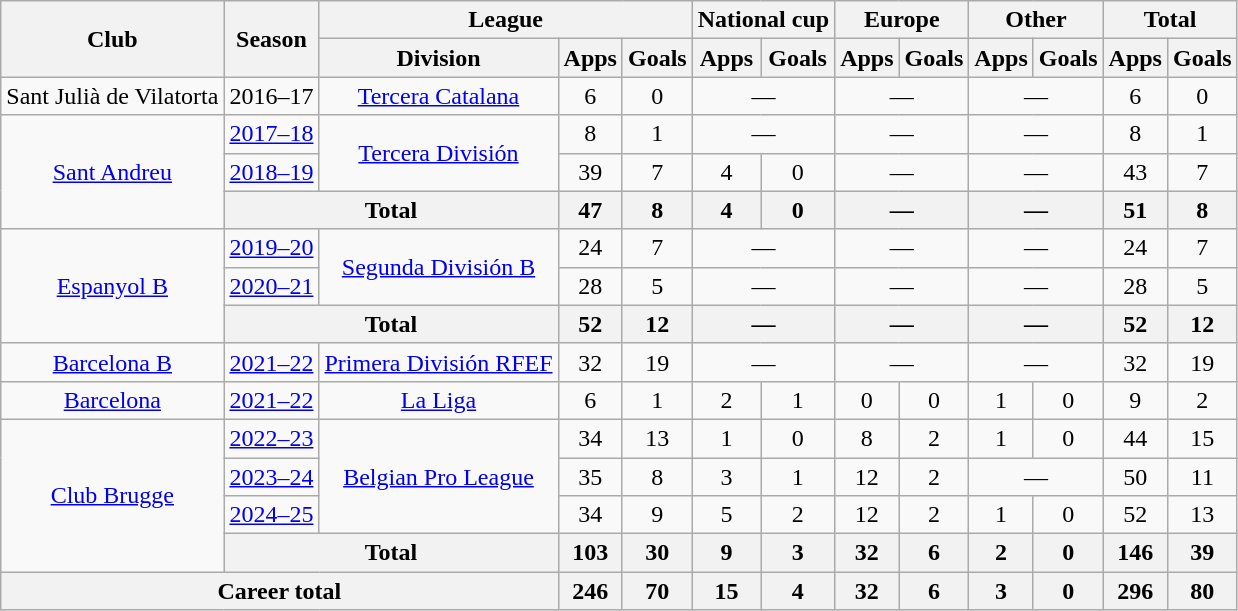<table class="wikitable" style="text-align: center">
<tr>
<th rowspan="2">Club</th>
<th rowspan="2">Season</th>
<th colspan="3">League</th>
<th colspan="2">National cup</th>
<th colspan="2">Europe</th>
<th colspan="2">Other</th>
<th colspan="2">Total</th>
</tr>
<tr>
<th>Division</th>
<th>Apps</th>
<th>Goals</th>
<th>Apps</th>
<th>Goals</th>
<th>Apps</th>
<th>Goals</th>
<th>Apps</th>
<th>Goals</th>
<th>Apps</th>
<th>Goals</th>
</tr>
<tr>
<td>Sant Julià de Vilatorta</td>
<td>2016–17</td>
<td><a href='#'>Tercera Catalana</a></td>
<td>6</td>
<td>0</td>
<td colspan="2">—</td>
<td colspan="2">—</td>
<td colspan="2">—</td>
<td>6</td>
<td>0</td>
</tr>
<tr>
<td rowspan="3"><a href='#'>Sant Andreu</a></td>
<td><a href='#'>2017–18</a></td>
<td rowspan="2"><a href='#'>Tercera División</a></td>
<td>8</td>
<td>1</td>
<td colspan="2">—</td>
<td colspan="2">—</td>
<td colspan="2">—</td>
<td>8</td>
<td>1</td>
</tr>
<tr>
<td><a href='#'>2018–19</a></td>
<td>39</td>
<td>7</td>
<td>4</td>
<td>0</td>
<td colspan="2">—</td>
<td colspan="2">—</td>
<td>43</td>
<td>7</td>
</tr>
<tr>
<th colspan="2">Total</th>
<th>47</th>
<th>8</th>
<th>4</th>
<th>0</th>
<th colspan="2">—</th>
<th colspan="2">—</th>
<th>51</th>
<th>8</th>
</tr>
<tr>
<td rowspan="3"><a href='#'>Espanyol B</a></td>
<td><a href='#'>2019–20</a></td>
<td rowspan="2"><a href='#'>Segunda División B</a></td>
<td>24</td>
<td>7</td>
<td colspan="2">—</td>
<td colspan="2">—</td>
<td colspan="2">—</td>
<td>24</td>
<td>7</td>
</tr>
<tr>
<td><a href='#'>2020–21</a></td>
<td>28</td>
<td>5</td>
<td colspan="2">—</td>
<td colspan="2">—</td>
<td colspan="2">—</td>
<td>28</td>
<td>5</td>
</tr>
<tr>
<th colspan="2">Total</th>
<th>52</th>
<th>12</th>
<th colspan="2">—</th>
<th colspan="2">—</th>
<th colspan="2">—</th>
<th>52</th>
<th>12</th>
</tr>
<tr>
<td><a href='#'>Barcelona B</a></td>
<td><a href='#'>2021–22</a></td>
<td><a href='#'>Primera División RFEF</a></td>
<td>32</td>
<td>19</td>
<td colspan="2">—</td>
<td colspan="2">—</td>
<td colspan="2">—</td>
<td>32</td>
<td>19</td>
</tr>
<tr>
<td><a href='#'>Barcelona</a></td>
<td><a href='#'>2021–22</a></td>
<td><a href='#'>La Liga</a></td>
<td>6</td>
<td>1</td>
<td>2</td>
<td>1</td>
<td>0</td>
<td>0</td>
<td>1</td>
<td>0</td>
<td>9</td>
<td>2</td>
</tr>
<tr>
<td rowspan="4"><a href='#'>Club Brugge</a></td>
<td><a href='#'>2022–23</a></td>
<td rowspan="3"><a href='#'>Belgian Pro League</a></td>
<td>34</td>
<td>13</td>
<td>1</td>
<td>0</td>
<td>8</td>
<td>2</td>
<td>1</td>
<td>0</td>
<td>44</td>
<td>15</td>
</tr>
<tr>
<td><a href='#'>2023–24</a></td>
<td>35</td>
<td>8</td>
<td>3</td>
<td>1</td>
<td>12</td>
<td>2</td>
<td colspan="2">—</td>
<td>50</td>
<td>11</td>
</tr>
<tr>
<td><a href='#'>2024–25</a></td>
<td>34</td>
<td>9</td>
<td>5</td>
<td>2</td>
<td>12</td>
<td>2</td>
<td>1</td>
<td>0</td>
<td>52</td>
<td>13</td>
</tr>
<tr>
<th colspan="2">Total</th>
<th>103</th>
<th>30</th>
<th>9</th>
<th>3</th>
<th>32</th>
<th>6</th>
<th>2</th>
<th>0</th>
<th>146</th>
<th>39</th>
</tr>
<tr>
<th colspan="3">Career total</th>
<th>246</th>
<th>70</th>
<th>15</th>
<th>4</th>
<th>32</th>
<th>6</th>
<th>3</th>
<th>0</th>
<th>296</th>
<th>80</th>
</tr>
</table>
